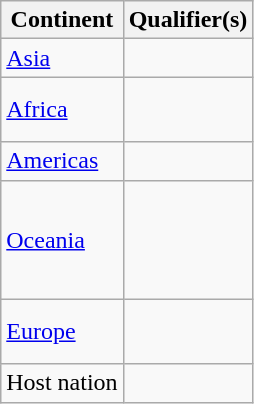<table class=wikitable>
<tr>
<th>Continent</th>
<th>Qualifier(s)</th>
</tr>
<tr>
<td><a href='#'>Asia</a></td>
<td> <br> </td>
</tr>
<tr>
<td><a href='#'>Africa</a></td>
<td><br> <br> </td>
</tr>
<tr>
<td><a href='#'>Americas</a></td>
<td> <br> </td>
</tr>
<tr>
<td><a href='#'>Oceania</a></td>
<td><br> <br> <br> <br> </td>
</tr>
<tr>
<td><a href='#'>Europe</a></td>
<td> <br> <br> </td>
</tr>
<tr>
<td>Host nation</td>
<td></td>
</tr>
</table>
